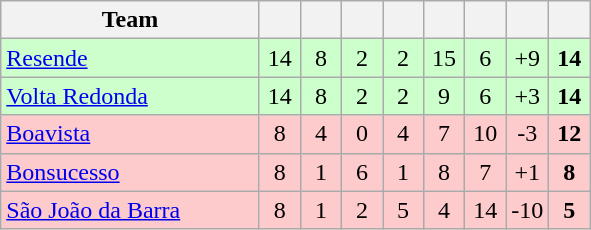<table class="wikitable" style="text-align: center;">
<tr>
<th width=165>Team</th>
<th width=20></th>
<th width=20></th>
<th width=20></th>
<th width=20></th>
<th width=20></th>
<th width=20></th>
<th width=20></th>
<th width=20></th>
</tr>
<tr bgcolor=#ccffcc style>
<td align=left><a href='#'>Resende</a></td>
<td>14</td>
<td>8</td>
<td>2</td>
<td>2</td>
<td>15</td>
<td>6</td>
<td>+9</td>
<td><strong>14 </strong></td>
</tr>
<tr bgcolor=#ccffcc style>
<td align=left><a href='#'>Volta Redonda</a></td>
<td>14</td>
<td>8</td>
<td>2</td>
<td>2</td>
<td>9</td>
<td>6</td>
<td>+3</td>
<td><strong>14 </strong></td>
</tr>
<tr bgcolor=#FDCBCC>
<td align=left><a href='#'>Boavista</a></td>
<td>8</td>
<td>4</td>
<td>0</td>
<td>4</td>
<td>7</td>
<td>10</td>
<td>-3</td>
<td><strong>12 </strong></td>
</tr>
<tr bgcolor=#FDCBCC>
<td align=left><a href='#'>Bonsucesso</a></td>
<td>8</td>
<td>1</td>
<td>6</td>
<td>1</td>
<td>8</td>
<td>7</td>
<td>+1</td>
<td><strong>8 </strong></td>
</tr>
<tr bgcolor=#FDCBCC>
<td align=left><a href='#'>São João da Barra</a></td>
<td>8</td>
<td>1</td>
<td>2</td>
<td>5</td>
<td>4</td>
<td>14</td>
<td>-10</td>
<td><strong>5 </strong></td>
</tr>
</table>
